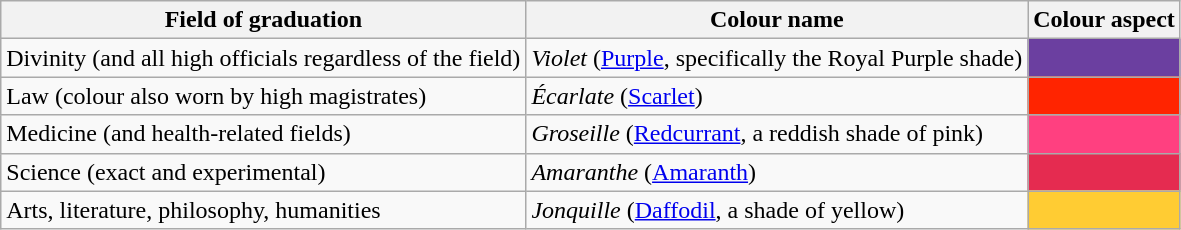<table class="wikitable">
<tr>
<th>Field of graduation</th>
<th>Colour name</th>
<th>Colour aspect</th>
</tr>
<tr>
<td>Divinity (and all high officials regardless of the field)</td>
<td><em>Violet</em> (<a href='#'>Purple</a>, specifically the Royal Purple shade)</td>
<td style="background:#6b3fa0;"></td>
</tr>
<tr>
<td>Law (colour also worn by high magistrates)</td>
<td><em>Écarlate</em> (<a href='#'>Scarlet</a>)</td>
<td style="background:#ff2400;"></td>
</tr>
<tr>
<td>Medicine (and health-related fields)</td>
<td><em>Groseille</em> (<a href='#'>Redcurrant</a>, a reddish shade of pink)</td>
<td style="background:#ff4080;"></td>
</tr>
<tr>
<td>Science (exact and experimental)</td>
<td><em>Amaranthe</em> (<a href='#'>Amaranth</a>)</td>
<td style="background:#e52b50;"></td>
</tr>
<tr>
<td>Arts, literature, philosophy, humanities</td>
<td><em>Jonquille</em> (<a href='#'>Daffodil</a>, a shade of yellow)</td>
<td style="background:#fc3;"></td>
</tr>
</table>
